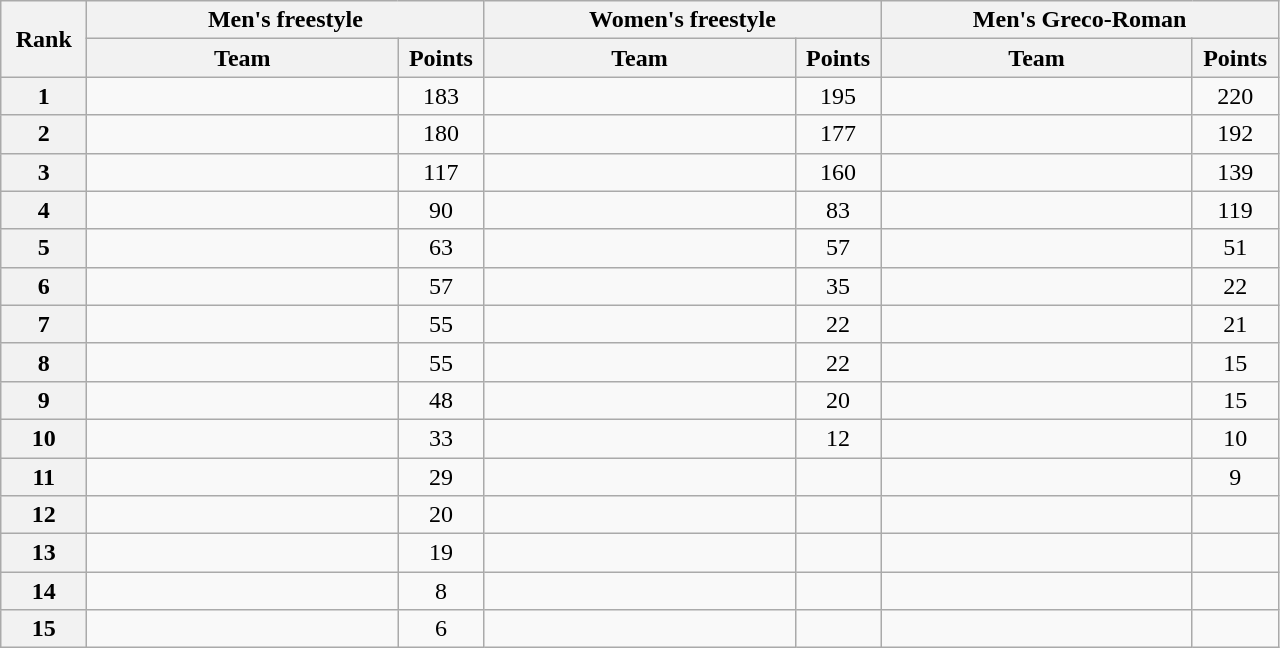<table class="wikitable" style="text-align:center;">
<tr>
<th width=50 rowspan="2">Rank</th>
<th colspan="2">Men's freestyle</th>
<th colspan="2">Women's freestyle</th>
<th colspan="2">Men's Greco-Roman</th>
</tr>
<tr>
<th width=200>Team</th>
<th width=50>Points</th>
<th width=200>Team</th>
<th width=50>Points</th>
<th width=200>Team</th>
<th width=50>Points</th>
</tr>
<tr>
<th>1</th>
<td align=left></td>
<td>183</td>
<td align=left></td>
<td>195</td>
<td align=left></td>
<td>220</td>
</tr>
<tr>
<th>2</th>
<td align=left></td>
<td>180</td>
<td align=left></td>
<td>177</td>
<td align=left></td>
<td>192</td>
</tr>
<tr>
<th>3</th>
<td align=left></td>
<td>117</td>
<td align=left></td>
<td>160</td>
<td align=left></td>
<td>139</td>
</tr>
<tr>
<th>4</th>
<td align=left></td>
<td>90</td>
<td align=left></td>
<td>83</td>
<td align=left></td>
<td>119</td>
</tr>
<tr>
<th>5</th>
<td align=left></td>
<td>63</td>
<td align=left></td>
<td>57</td>
<td align=left></td>
<td>51</td>
</tr>
<tr>
<th>6</th>
<td align=left></td>
<td>57</td>
<td align=left></td>
<td>35</td>
<td align=left></td>
<td>22</td>
</tr>
<tr>
<th>7</th>
<td align=left></td>
<td>55</td>
<td align=left></td>
<td>22</td>
<td align=left></td>
<td>21</td>
</tr>
<tr>
<th>8</th>
<td align=left></td>
<td>55</td>
<td align=left></td>
<td>22</td>
<td align=left></td>
<td>15</td>
</tr>
<tr>
<th>9</th>
<td align=left></td>
<td>48</td>
<td align=left></td>
<td>20</td>
<td align=left></td>
<td>15</td>
</tr>
<tr>
<th>10</th>
<td align=left></td>
<td>33</td>
<td align=left></td>
<td>12</td>
<td align=left></td>
<td>10</td>
</tr>
<tr>
<th>11</th>
<td align=left></td>
<td>29</td>
<td></td>
<td></td>
<td align=left></td>
<td>9</td>
</tr>
<tr>
<th>12</th>
<td align=left></td>
<td>20</td>
<td></td>
<td></td>
<td></td>
<td></td>
</tr>
<tr>
<th>13</th>
<td align=left></td>
<td>19</td>
<td></td>
<td></td>
<td></td>
<td></td>
</tr>
<tr>
<th>14</th>
<td align=left></td>
<td>8</td>
<td></td>
<td></td>
<td></td>
<td></td>
</tr>
<tr>
<th>15</th>
<td align=left></td>
<td>6</td>
<td></td>
<td></td>
<td></td>
<td></td>
</tr>
</table>
